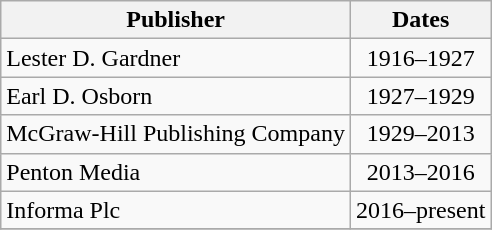<table class="wikitable sortable">
<tr>
<th>Publisher</th>
<th>Dates</th>
</tr>
<tr>
<td align=left>Lester D. Gardner</td>
<td align=center>1916–1927</td>
</tr>
<tr>
<td align=left>Earl D. Osborn</td>
<td align=center>1927–1929</td>
</tr>
<tr>
<td align=left>McGraw-Hill Publishing Company</td>
<td align=center>1929–2013</td>
</tr>
<tr>
<td align=left>Penton Media</td>
<td align=center>2013–2016</td>
</tr>
<tr>
<td align=left>Informa Plc</td>
<td align=center>2016–present</td>
</tr>
<tr>
</tr>
</table>
